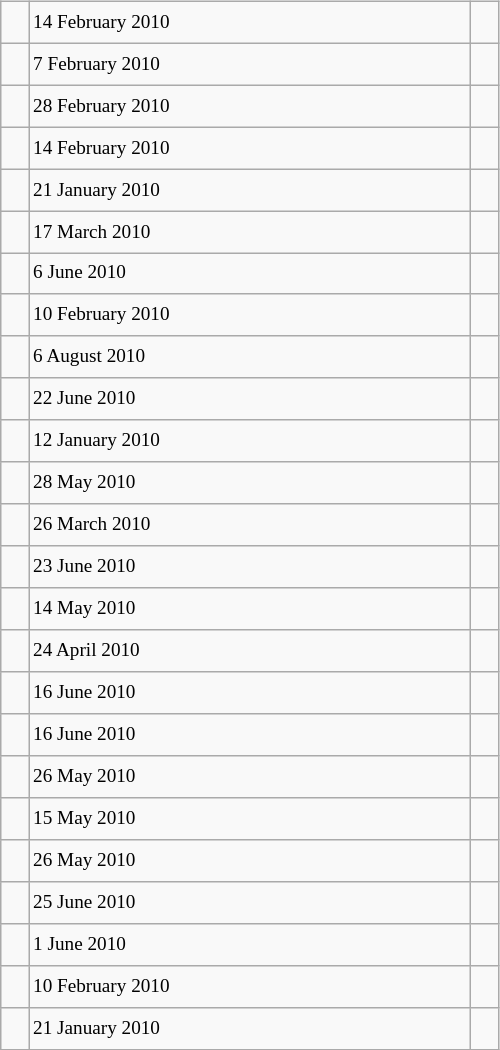<table class="wikitable" style="font-size: 80%; float: left; width: 26em; margin-right: 1em; height: 700px">
<tr>
<td></td>
<td>14 February 2010</td>
<td></td>
</tr>
<tr>
<td></td>
<td>7 February 2010</td>
<td></td>
</tr>
<tr>
<td></td>
<td>28 February 2010</td>
<td></td>
</tr>
<tr>
<td></td>
<td>14 February 2010</td>
<td></td>
</tr>
<tr>
<td></td>
<td>21 January 2010</td>
<td></td>
</tr>
<tr>
<td></td>
<td>17 March 2010</td>
<td></td>
</tr>
<tr>
<td></td>
<td>6 June 2010</td>
<td></td>
</tr>
<tr>
<td></td>
<td>10 February 2010</td>
<td></td>
</tr>
<tr>
<td></td>
<td>6 August 2010</td>
<td></td>
</tr>
<tr>
<td></td>
<td>22 June 2010</td>
<td></td>
</tr>
<tr>
<td></td>
<td>12 January 2010</td>
<td></td>
</tr>
<tr>
<td></td>
<td>28 May 2010</td>
<td></td>
</tr>
<tr>
<td></td>
<td>26 March 2010</td>
<td></td>
</tr>
<tr>
<td></td>
<td>23 June 2010</td>
<td></td>
</tr>
<tr>
<td></td>
<td>14 May 2010</td>
<td></td>
</tr>
<tr>
<td></td>
<td>24 April 2010</td>
<td></td>
</tr>
<tr>
<td></td>
<td>16 June 2010</td>
<td></td>
</tr>
<tr>
<td></td>
<td>16 June 2010</td>
<td></td>
</tr>
<tr>
<td></td>
<td>26 May 2010</td>
<td></td>
</tr>
<tr>
<td></td>
<td>15 May 2010</td>
<td></td>
</tr>
<tr>
<td></td>
<td>26 May 2010</td>
<td></td>
</tr>
<tr>
<td></td>
<td>25 June 2010</td>
<td></td>
</tr>
<tr>
<td></td>
<td>1 June 2010</td>
<td></td>
</tr>
<tr>
<td></td>
<td>10 February 2010</td>
<td></td>
</tr>
<tr>
<td></td>
<td>21 January 2010</td>
<td></td>
</tr>
</table>
